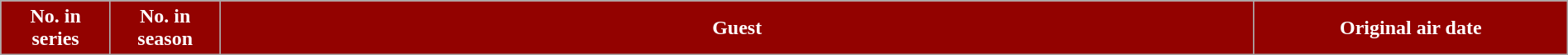<table class="wikitable plainrowheaders" style="width:100%;">
<tr>
<th scope="col" style="background-color: #930200; color: #FFFFFF;" width=7%>No. in<br>series</th>
<th scope="col" style="background-color: #930200; color: #FFFFFF;" width=7%>No. in<br>season</th>
<th scope="col" style="background-color: #930200; color: #FFFFFF;">Guest</th>
<th scope="col" style="background-color: #930200; color: #FFFFFF;" width=20%>Original air date<br>










</th>
</tr>
</table>
